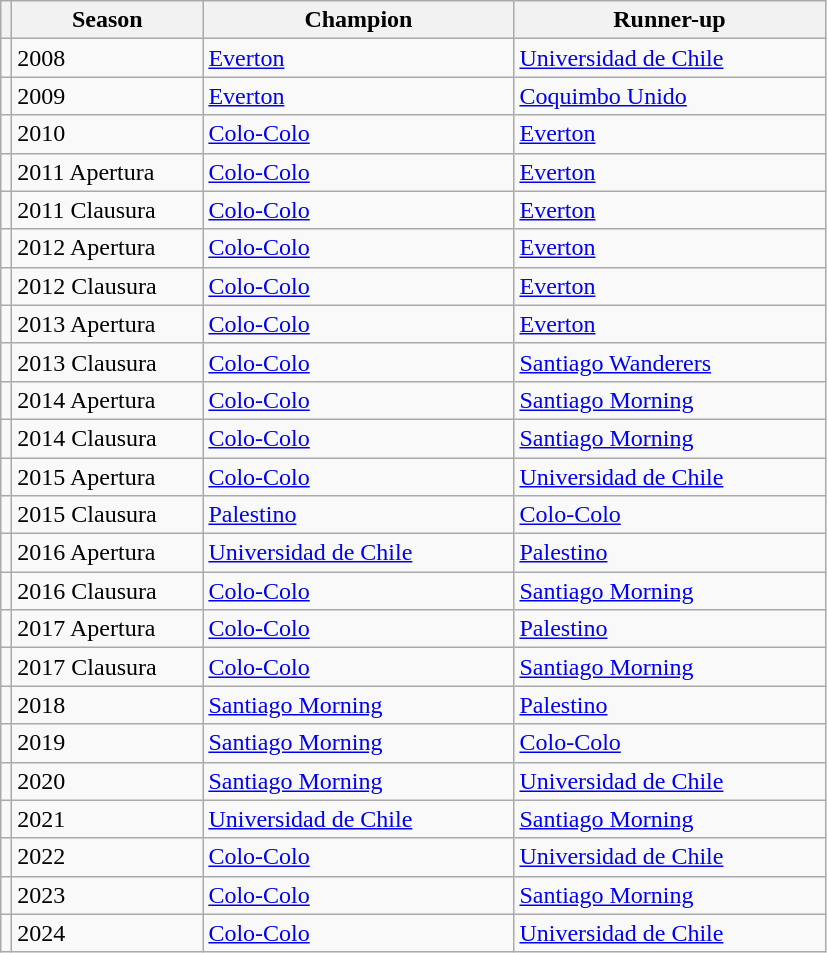<table class="sortable wikitable">
<tr>
<th width=></th>
<th width=120px>Season</th>
<th width=200px>Champion</th>
<th width=200px>Runner-up</th>
</tr>
<tr>
<td></td>
<td>2008</td>
<td><a href='#'>Everton</a> </td>
<td><a href='#'>Universidad de Chile</a></td>
</tr>
<tr>
<td></td>
<td>2009</td>
<td><a href='#'>Everton</a> </td>
<td><a href='#'>Coquimbo Unido</a></td>
</tr>
<tr>
<td></td>
<td>2010</td>
<td><a href='#'>Colo-Colo</a> </td>
<td><a href='#'>Everton</a></td>
</tr>
<tr>
<td></td>
<td>2011 Apertura</td>
<td><a href='#'>Colo-Colo</a> </td>
<td><a href='#'>Everton</a></td>
</tr>
<tr>
<td></td>
<td>2011 Clausura</td>
<td><a href='#'>Colo-Colo</a> </td>
<td><a href='#'>Everton</a></td>
</tr>
<tr>
<td></td>
<td>2012 Apertura</td>
<td><a href='#'>Colo-Colo</a> </td>
<td><a href='#'>Everton</a></td>
</tr>
<tr>
<td></td>
<td>2012 Clausura</td>
<td><a href='#'>Colo-Colo</a> </td>
<td><a href='#'>Everton</a></td>
</tr>
<tr>
<td></td>
<td>2013 Apertura</td>
<td><a href='#'>Colo-Colo</a> </td>
<td><a href='#'>Everton</a></td>
</tr>
<tr>
<td></td>
<td>2013 Clausura </td>
<td><a href='#'>Colo-Colo</a> </td>
<td><a href='#'>Santiago Wanderers</a></td>
</tr>
<tr>
<td></td>
<td>2014 Apertura</td>
<td><a href='#'>Colo-Colo</a> </td>
<td><a href='#'>Santiago Morning</a></td>
</tr>
<tr>
<td></td>
<td>2014 Clausura</td>
<td><a href='#'>Colo-Colo</a> </td>
<td><a href='#'>Santiago Morning</a></td>
</tr>
<tr>
<td></td>
<td>2015 Apertura</td>
<td><a href='#'>Colo-Colo</a> </td>
<td><a href='#'>Universidad de Chile</a></td>
</tr>
<tr>
<td></td>
<td>2015 Clausura</td>
<td><a href='#'>Palestino</a> </td>
<td><a href='#'>Colo-Colo</a></td>
</tr>
<tr>
<td></td>
<td>2016 Apertura</td>
<td><a href='#'>Universidad de Chile</a> </td>
<td><a href='#'>Palestino</a></td>
</tr>
<tr>
<td></td>
<td>2016 Clausura</td>
<td><a href='#'>Colo-Colo</a> </td>
<td><a href='#'>Santiago Morning</a></td>
</tr>
<tr>
<td></td>
<td>2017 Apertura</td>
<td><a href='#'>Colo-Colo</a> </td>
<td><a href='#'>Palestino</a></td>
</tr>
<tr>
<td></td>
<td>2017 Clausura</td>
<td><a href='#'>Colo-Colo</a> </td>
<td><a href='#'>Santiago Morning</a></td>
</tr>
<tr>
<td></td>
<td>2018</td>
<td><a href='#'>Santiago Morning</a> </td>
<td><a href='#'>Palestino</a></td>
</tr>
<tr>
<td></td>
<td>2019</td>
<td><a href='#'>Santiago Morning</a> </td>
<td><a href='#'>Colo-Colo</a></td>
</tr>
<tr>
<td></td>
<td>2020</td>
<td><a href='#'>Santiago Morning</a> </td>
<td><a href='#'>Universidad de Chile</a></td>
</tr>
<tr>
<td></td>
<td>2021</td>
<td><a href='#'>Universidad de Chile</a> </td>
<td><a href='#'>Santiago Morning</a></td>
</tr>
<tr>
<td></td>
<td>2022</td>
<td><a href='#'>Colo-Colo</a> </td>
<td><a href='#'>Universidad de Chile</a></td>
</tr>
<tr>
<td></td>
<td>2023</td>
<td><a href='#'>Colo-Colo</a> </td>
<td><a href='#'>Santiago Morning</a></td>
</tr>
<tr>
<td></td>
<td>2024</td>
<td><a href='#'>Colo-Colo</a> </td>
<td><a href='#'>Universidad de Chile</a></td>
</tr>
</table>
